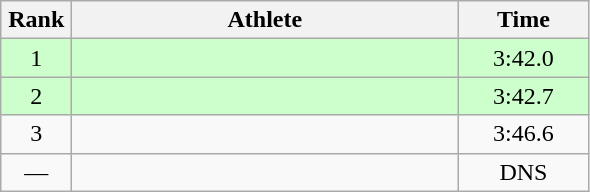<table class=wikitable style="text-align:center">
<tr>
<th width=40>Rank</th>
<th width=250>Athlete</th>
<th width=80>Time</th>
</tr>
<tr bgcolor="ccffcc">
<td>1</td>
<td align=left></td>
<td>3:42.0</td>
</tr>
<tr bgcolor="ccffcc">
<td>2</td>
<td align=left></td>
<td>3:42.7</td>
</tr>
<tr>
<td>3</td>
<td align=left></td>
<td>3:46.6</td>
</tr>
<tr>
<td>—</td>
<td align=left></td>
<td>DNS</td>
</tr>
</table>
